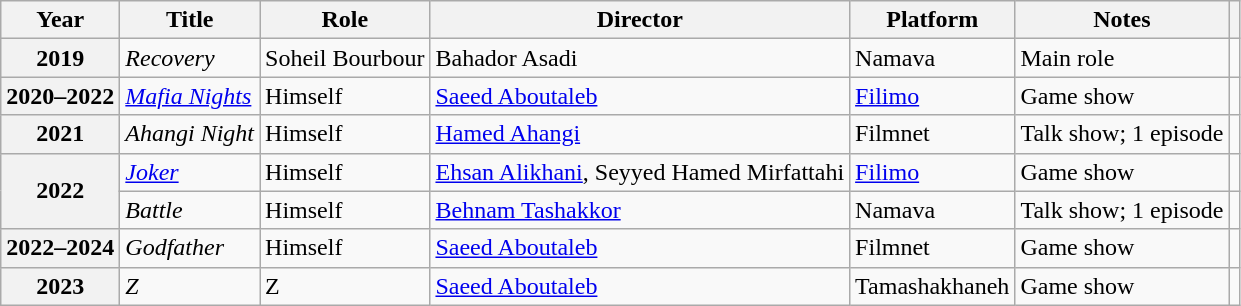<table class="wikitable plainrowheaders sortable"  style=font-size:100%>
<tr>
<th scope="col">Year</th>
<th scope="col">Title</th>
<th scope="col">Role</th>
<th scope="col">Director</th>
<th scope="col" class="unsortable">Platform</th>
<th>Notes</th>
<th scope="col" class="unsortable"></th>
</tr>
<tr>
<th scope=row>2019</th>
<td><em>Recovery</em></td>
<td>Soheil Bourbour</td>
<td>Bahador Asadi</td>
<td>Namava</td>
<td>Main role</td>
<td></td>
</tr>
<tr>
<th scope=row>2020–2022</th>
<td><em><a href='#'>Mafia Nights</a></em></td>
<td>Himself</td>
<td><a href='#'>Saeed Aboutaleb</a></td>
<td><a href='#'>Filimo</a></td>
<td>Game show</td>
<td></td>
</tr>
<tr>
<th scope=row>2021</th>
<td><em>Ahangi Night</em></td>
<td>Himself</td>
<td><a href='#'>Hamed Ahangi</a></td>
<td>Filmnet</td>
<td>Talk show; 1 episode</td>
<td></td>
</tr>
<tr>
<th rowspan="2" scope="row">2022</th>
<td><a href='#'><em>Joker</em></a></td>
<td>Himself</td>
<td><a href='#'>Ehsan Alikhani</a>, Seyyed Hamed Mirfattahi</td>
<td><a href='#'>Filimo</a></td>
<td>Game show</td>
<td></td>
</tr>
<tr>
<td><em>Battle</em></td>
<td>Himself</td>
<td><a href='#'>Behnam Tashakkor</a></td>
<td>Namava</td>
<td>Talk show; 1 episode</td>
<td></td>
</tr>
<tr>
<th scope=row>2022–2024</th>
<td><em>Godfather</em></td>
<td>Himself</td>
<td><a href='#'>Saeed Aboutaleb</a></td>
<td>Filmnet</td>
<td>Game show</td>
<td></td>
</tr>
<tr>
<th scope=row>2023</th>
<td><em>Z</em></td>
<td>Z</td>
<td><a href='#'>Saeed Aboutaleb</a></td>
<td>Tamashakhaneh</td>
<td>Game show</td>
<td></td>
</tr>
</table>
